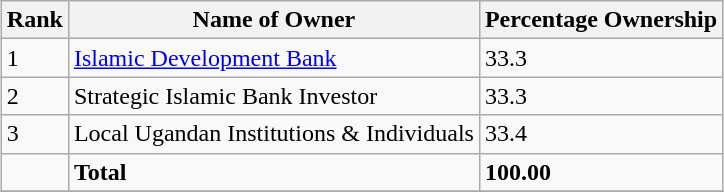<table class="wikitable sortable" style="margin: 0.5em auto">
<tr>
<th>Rank</th>
<th>Name of Owner</th>
<th>Percentage Ownership</th>
</tr>
<tr>
<td>1</td>
<td><a href='#'>Islamic Development Bank</a></td>
<td>33.3</td>
</tr>
<tr>
<td>2</td>
<td>Strategic Islamic Bank Investor</td>
<td>33.3</td>
</tr>
<tr>
<td>3</td>
<td>Local Ugandan Institutions & Individuals</td>
<td>33.4</td>
</tr>
<tr>
<td></td>
<td><strong>Total</strong></td>
<td><strong>100.00</strong></td>
</tr>
<tr>
</tr>
</table>
